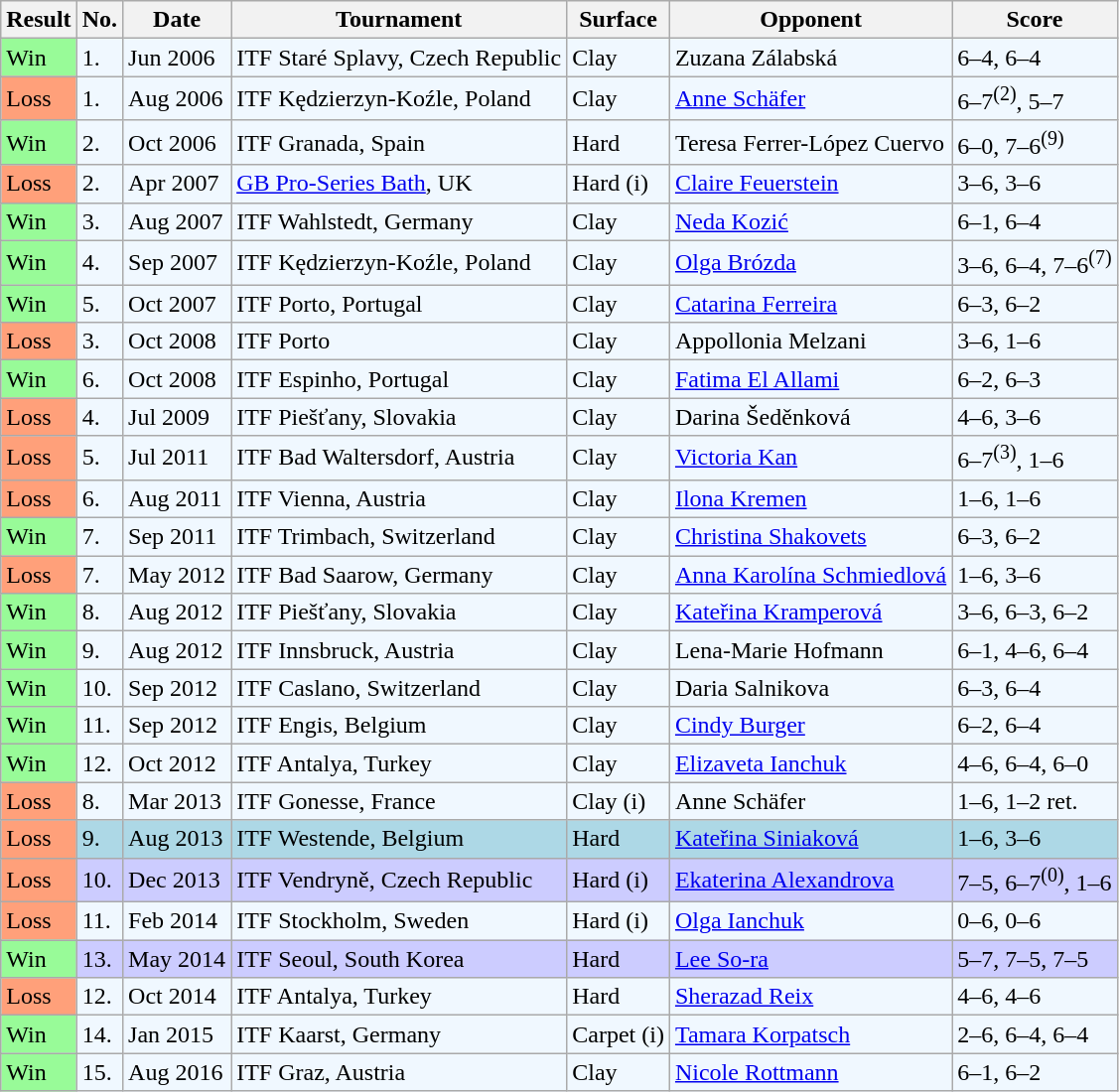<table class="sortable wikitable">
<tr>
<th>Result</th>
<th class="unsortable">No.</th>
<th>Date</th>
<th>Tournament</th>
<th>Surface</th>
<th>Opponent</th>
<th class="unsortable">Score</th>
</tr>
<tr style="background:#f0f8ff;">
<td style="background:#98fb98;">Win</td>
<td>1.</td>
<td>Jun 2006</td>
<td>ITF Staré Splavy, Czech Republic</td>
<td>Clay</td>
<td> Zuzana Zálabská</td>
<td>6–4, 6–4</td>
</tr>
<tr style="background:#f0f8ff;">
<td style="background:#ffa07a;">Loss</td>
<td>1.</td>
<td>Aug 2006</td>
<td>ITF Kędzierzyn-Koźle, Poland</td>
<td>Clay</td>
<td> <a href='#'>Anne Schäfer</a></td>
<td>6–7<sup>(2)</sup>, 5–7</td>
</tr>
<tr style="background:#f0f8ff;">
<td style="background:#98fb98;">Win</td>
<td>2.</td>
<td>Oct 2006</td>
<td>ITF Granada, Spain</td>
<td>Hard</td>
<td> Teresa Ferrer-López Cuervo</td>
<td>6–0, 7–6<sup>(9)</sup></td>
</tr>
<tr style="background:#f0f8ff;">
<td style="background:#ffa07a;">Loss</td>
<td>2.</td>
<td>Apr 2007</td>
<td><a href='#'>GB Pro-Series Bath</a>, UK</td>
<td>Hard (i)</td>
<td> <a href='#'>Claire Feuerstein</a></td>
<td>3–6, 3–6</td>
</tr>
<tr style="background:#f0f8ff;">
<td style="background:#98fb98;">Win</td>
<td>3.</td>
<td>Aug 2007</td>
<td>ITF Wahlstedt, Germany</td>
<td>Clay</td>
<td> <a href='#'>Neda Kozić</a></td>
<td>6–1, 6–4</td>
</tr>
<tr style="background:#f0f8ff;">
<td style="background:#98fb98;">Win</td>
<td>4.</td>
<td>Sep 2007</td>
<td>ITF Kędzierzyn-Koźle, Poland</td>
<td>Clay</td>
<td> <a href='#'>Olga Brózda</a></td>
<td>3–6, 6–4, 7–6<sup>(7)</sup></td>
</tr>
<tr style="background:#f0f8ff;">
<td style="background:#98fb98;">Win</td>
<td>5.</td>
<td>Oct 2007</td>
<td>ITF Porto, Portugal</td>
<td>Clay</td>
<td> <a href='#'>Catarina Ferreira</a></td>
<td>6–3, 6–2</td>
</tr>
<tr style="background:#f0f8ff;">
<td style="background:#ffa07a;">Loss</td>
<td>3.</td>
<td>Oct 2008</td>
<td>ITF Porto</td>
<td>Clay</td>
<td> Appollonia Melzani</td>
<td>3–6, 1–6</td>
</tr>
<tr style="background:#f0f8ff;">
<td style="background:#98fb98;">Win</td>
<td>6.</td>
<td>Oct 2008</td>
<td>ITF Espinho, Portugal</td>
<td>Clay</td>
<td> <a href='#'>Fatima El Allami</a></td>
<td>6–2, 6–3</td>
</tr>
<tr style="background:#f0f8ff;">
<td style="background:#ffa07a;">Loss</td>
<td>4.</td>
<td>Jul 2009</td>
<td>ITF Piešťany, Slovakia</td>
<td>Clay</td>
<td> Darina Šeděnková</td>
<td>4–6, 3–6</td>
</tr>
<tr style="background:#f0f8ff;">
<td style="background:#ffa07a;">Loss</td>
<td>5.</td>
<td>Jul 2011</td>
<td>ITF Bad Waltersdorf, Austria</td>
<td>Clay</td>
<td> <a href='#'>Victoria Kan</a></td>
<td>6–7<sup>(3)</sup>, 1–6</td>
</tr>
<tr style="background:#f0f8ff;">
<td style="background:#ffa07a;">Loss</td>
<td>6.</td>
<td>Aug 2011</td>
<td>ITF Vienna, Austria</td>
<td>Clay</td>
<td> <a href='#'>Ilona Kremen</a></td>
<td>1–6, 1–6</td>
</tr>
<tr style="background:#f0f8ff;">
<td style="background:#98fb98;">Win</td>
<td>7.</td>
<td>Sep 2011</td>
<td>ITF Trimbach, Switzerland</td>
<td>Clay</td>
<td> <a href='#'>Christina Shakovets</a></td>
<td>6–3, 6–2</td>
</tr>
<tr style="background:#f0f8ff;">
<td style="background:#ffa07a;">Loss</td>
<td>7.</td>
<td>May 2012</td>
<td>ITF Bad Saarow, Germany</td>
<td>Clay</td>
<td> <a href='#'>Anna Karolína Schmiedlová</a></td>
<td>1–6, 3–6</td>
</tr>
<tr style="background:#f0f8ff;">
<td style="background:#98fb98;">Win</td>
<td>8.</td>
<td>Aug 2012</td>
<td>ITF Piešťany, Slovakia</td>
<td>Clay</td>
<td> <a href='#'>Kateřina Kramperová</a></td>
<td>3–6, 6–3, 6–2</td>
</tr>
<tr style="background:#f0f8ff;">
<td style="background:#98fb98;">Win</td>
<td>9.</td>
<td>Aug 2012</td>
<td>ITF Innsbruck, Austria</td>
<td>Clay</td>
<td> Lena-Marie Hofmann</td>
<td>6–1, 4–6, 6–4</td>
</tr>
<tr style="background:#f0f8ff;">
<td style="background:#98fb98;">Win</td>
<td>10.</td>
<td>Sep 2012</td>
<td>ITF Caslano, Switzerland</td>
<td>Clay</td>
<td> Daria Salnikova</td>
<td>6–3, 6–4</td>
</tr>
<tr style="background:#f0f8ff;">
<td style="background:#98fb98;">Win</td>
<td>11.</td>
<td>Sep 2012</td>
<td>ITF Engis, Belgium</td>
<td>Clay</td>
<td> <a href='#'>Cindy Burger</a></td>
<td>6–2, 6–4</td>
</tr>
<tr style="background:#f0f8ff;">
<td style="background:#98fb98;">Win</td>
<td>12.</td>
<td>Oct 2012</td>
<td>ITF Antalya, Turkey</td>
<td>Clay</td>
<td> <a href='#'>Elizaveta Ianchuk</a></td>
<td>4–6, 6–4, 6–0</td>
</tr>
<tr style="background:#f0f8ff;">
<td style="background:#ffa07a;">Loss</td>
<td>8.</td>
<td>Mar 2013</td>
<td>ITF Gonesse, France</td>
<td>Clay (i)</td>
<td> Anne Schäfer</td>
<td>1–6, 1–2 ret.</td>
</tr>
<tr style="background:lightblue;">
<td style="background:#ffa07a;">Loss</td>
<td>9.</td>
<td>Aug 2013</td>
<td>ITF Westende, Belgium</td>
<td>Hard</td>
<td> <a href='#'>Kateřina Siniaková</a></td>
<td>1–6, 3–6</td>
</tr>
<tr style="background:#ccccff;">
<td style="background:#ffa07a;">Loss</td>
<td>10.</td>
<td>Dec 2013</td>
<td>ITF Vendryně, Czech Republic</td>
<td>Hard (i)</td>
<td> <a href='#'>Ekaterina Alexandrova</a></td>
<td>7–5, 6–7<sup>(0)</sup>, 1–6</td>
</tr>
<tr style="background:#f0f8ff;">
<td style="background:#ffa07a;">Loss</td>
<td>11.</td>
<td>Feb 2014</td>
<td>ITF Stockholm, Sweden</td>
<td>Hard (i)</td>
<td> <a href='#'>Olga Ianchuk</a></td>
<td>0–6, 0–6</td>
</tr>
<tr style="background:#ccccff;">
<td style="background:#98fb98;">Win</td>
<td>13.</td>
<td>May 2014</td>
<td>ITF Seoul, South Korea</td>
<td>Hard</td>
<td> <a href='#'>Lee So-ra</a></td>
<td>5–7, 7–5, 7–5</td>
</tr>
<tr style="background:#f0f8ff;">
<td style="background:#ffa07a;">Loss</td>
<td>12.</td>
<td>Oct 2014</td>
<td>ITF Antalya, Turkey</td>
<td>Hard</td>
<td> <a href='#'>Sherazad Reix</a></td>
<td>4–6, 4–6</td>
</tr>
<tr style="background:#f0f8ff;">
<td style="background:#98fb98;">Win</td>
<td>14.</td>
<td>Jan 2015</td>
<td>ITF Kaarst, Germany</td>
<td>Carpet (i)</td>
<td> <a href='#'>Tamara Korpatsch</a></td>
<td>2–6, 6–4, 6–4</td>
</tr>
<tr style="background:#f0f8ff;">
<td style="background:#98fb98;">Win</td>
<td>15.</td>
<td>Aug 2016</td>
<td>ITF Graz, Austria</td>
<td>Clay</td>
<td> <a href='#'>Nicole Rottmann</a></td>
<td>6–1, 6–2</td>
</tr>
</table>
